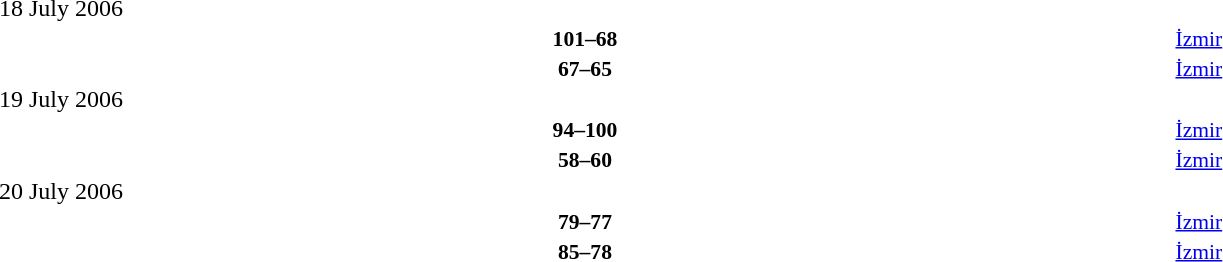<table style="width:100%;" cellspacing="1">
<tr>
<th width=25%></th>
<th width=3%></th>
<th width=6%></th>
<th width=3%></th>
<th width=25%></th>
</tr>
<tr>
<td>18 July 2006</td>
</tr>
<tr style=font-size:90%>
<td align=right><strong></strong></td>
<td></td>
<td align=center><strong>101–68</strong></td>
<td></td>
<td><strong></strong></td>
<td><a href='#'>İzmir</a></td>
</tr>
<tr style=font-size:90%>
<td align=right><strong></strong></td>
<td></td>
<td align=center><strong>67–65</strong></td>
<td></td>
<td><strong></strong></td>
<td><a href='#'>İzmir</a></td>
</tr>
<tr>
<td>19 July 2006</td>
</tr>
<tr style=font-size:90%>
<td align=right><strong></strong></td>
<td></td>
<td align=center><strong>94–100</strong></td>
<td></td>
<td><strong></strong></td>
<td><a href='#'>İzmir</a></td>
</tr>
<tr style=font-size:90%>
<td align=right><strong></strong></td>
<td></td>
<td align=center><strong>58–60</strong></td>
<td></td>
<td><strong></strong></td>
<td><a href='#'>İzmir</a></td>
</tr>
<tr>
<td>20 July 2006</td>
</tr>
<tr style=font-size:90%>
<td align=right><strong></strong></td>
<td></td>
<td align=center><strong>79–77</strong></td>
<td></td>
<td><strong></strong></td>
<td><a href='#'>İzmir</a></td>
</tr>
<tr style=font-size:90%>
<td align=right><strong></strong></td>
<td></td>
<td align=center><strong>85–78</strong></td>
<td></td>
<td><strong></strong></td>
<td><a href='#'>İzmir</a></td>
</tr>
</table>
